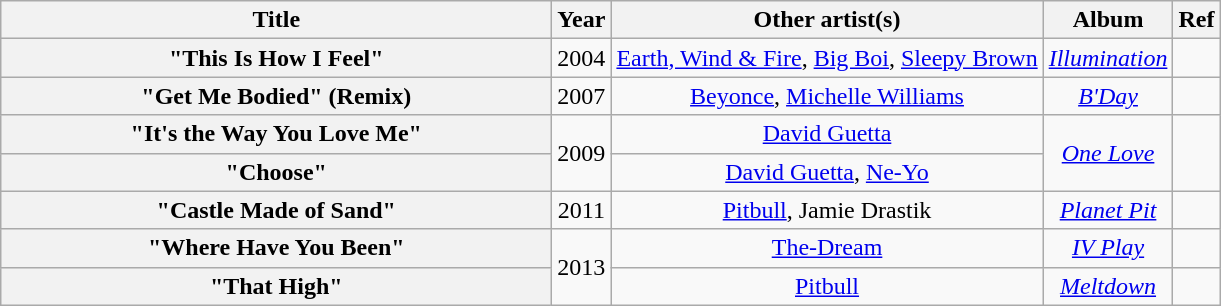<table class="wikitable plainrowheaders" style="text-align:center;">
<tr>
<th scope="col" style="width:22.5em;">Title</th>
<th scope="col">Year</th>
<th scope="col">Other artist(s)</th>
<th scope="col">Album</th>
<th scope="col">Ref</th>
</tr>
<tr>
<th scope="row">"This Is How I Feel"</th>
<td>2004</td>
<td><a href='#'>Earth, Wind & Fire</a>, <a href='#'>Big Boi</a>, <a href='#'>Sleepy Brown</a></td>
<td><em><a href='#'>Illumination</a></em></td>
<td></td>
</tr>
<tr>
<th scope="row">"Get Me Bodied" (Remix)</th>
<td>2007</td>
<td><a href='#'>Beyonce</a>, <a href='#'>Michelle Williams</a></td>
<td><em><a href='#'>B'Day</a></em></td>
<td></td>
</tr>
<tr>
<th scope="row">"It's the Way You Love Me"</th>
<td rowspan="2">2009</td>
<td><a href='#'>David Guetta</a></td>
<td rowspan="2"><em><a href='#'>One Love</a></em></td>
<td rowspan="2"></td>
</tr>
<tr>
<th scope="row">"Choose"</th>
<td><a href='#'>David Guetta</a>, <a href='#'>Ne-Yo</a></td>
</tr>
<tr>
<th scope="row">"Castle Made of Sand"</th>
<td>2011</td>
<td><a href='#'>Pitbull</a>, Jamie Drastik</td>
<td><em><a href='#'>Planet Pit</a></em></td>
<td></td>
</tr>
<tr>
<th scope="row">"Where Have You Been"</th>
<td rowspan="2">2013</td>
<td><a href='#'>The-Dream</a></td>
<td><em><a href='#'>IV Play</a></em></td>
<td></td>
</tr>
<tr>
<th scope="row">"That High"</th>
<td><a href='#'>Pitbull</a></td>
<td><em><a href='#'>Meltdown</a></em></td>
<td></td>
</tr>
</table>
